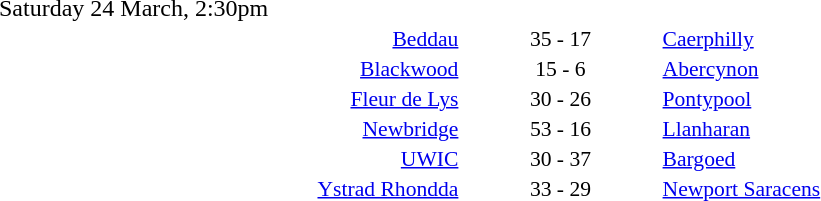<table style="width:70%;" cellspacing="1">
<tr>
<th width=35%></th>
<th width=15%></th>
<th></th>
</tr>
<tr>
<td>Saturday 24 March, 2:30pm</td>
</tr>
<tr style=font-size:90%>
<td align=right><a href='#'>Beddau</a></td>
<td align=center>35 - 17</td>
<td><a href='#'>Caerphilly</a></td>
</tr>
<tr style=font-size:90%>
<td align=right><a href='#'>Blackwood</a></td>
<td align=center>15 - 6</td>
<td><a href='#'>Abercynon</a></td>
</tr>
<tr style=font-size:90%>
<td align=right><a href='#'>Fleur de Lys</a></td>
<td align=center>30 - 26</td>
<td><a href='#'>Pontypool</a></td>
</tr>
<tr style=font-size:90%>
<td align=right><a href='#'>Newbridge</a></td>
<td align=center>53 - 16</td>
<td><a href='#'>Llanharan</a></td>
</tr>
<tr style=font-size:90%>
<td align=right><a href='#'>UWIC</a></td>
<td align=center>30 - 37</td>
<td><a href='#'>Bargoed</a></td>
</tr>
<tr style=font-size:90%>
<td align=right><a href='#'>Ystrad Rhondda</a></td>
<td align=center>33 - 29</td>
<td><a href='#'>Newport Saracens</a></td>
</tr>
</table>
